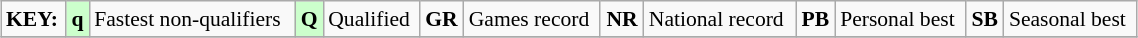<table class="wikitable" style="margin:0.5em auto; font-size:90%;position:relative;" width=60%>
<tr>
<td><strong>KEY:</strong></td>
<td bgcolor=ccffcc align=center><strong>q</strong></td>
<td>Fastest non-qualifiers</td>
<td bgcolor=ccffcc align=center><strong>Q</strong></td>
<td>Qualified</td>
<td align=center><strong>GR</strong></td>
<td>Games record</td>
<td align=center><strong>NR</strong></td>
<td>National record</td>
<td align=center><strong>PB</strong></td>
<td>Personal best</td>
<td align=center><strong>SB</strong></td>
<td>Seasonal best</td>
</tr>
<tr>
</tr>
</table>
